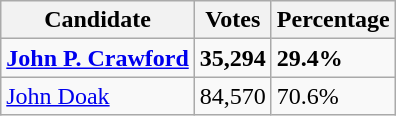<table class=wikitable>
<tr>
<th>Candidate</th>
<th>Votes</th>
<th>Percentage</th>
</tr>
<tr>
<td><strong><a href='#'>John P. Crawford</a></strong></td>
<td><strong>35,294</strong></td>
<td><strong>29.4%</strong></td>
</tr>
<tr>
<td><a href='#'>John Doak</a></td>
<td>84,570</td>
<td>70.6%</td>
</tr>
</table>
